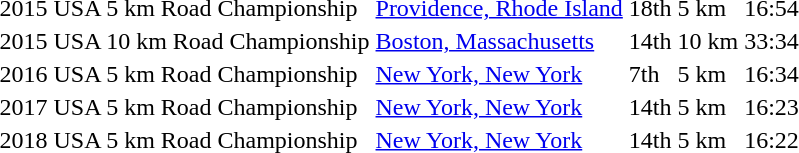<table>
<tr>
<td>2015</td>
<td>USA 5 km Road Championship</td>
<td><a href='#'>Providence, Rhode Island</a></td>
<td>18th</td>
<td>5 km</td>
<td>16:54</td>
</tr>
<tr>
<td>2015</td>
<td>USA 10 km Road Championship</td>
<td><a href='#'>Boston, Massachusetts</a></td>
<td>14th</td>
<td>10 km</td>
<td>33:34</td>
</tr>
<tr>
<td>2016</td>
<td>USA 5 km Road Championship</td>
<td><a href='#'>New York, New York</a></td>
<td>7th</td>
<td>5 km</td>
<td>16:34</td>
</tr>
<tr>
<td>2017</td>
<td>USA 5 km Road Championship</td>
<td><a href='#'>New York, New York</a></td>
<td>14th</td>
<td>5 km</td>
<td>16:23</td>
</tr>
<tr>
<td>2018</td>
<td>USA 5 km Road Championship</td>
<td><a href='#'>New York, New York</a></td>
<td>14th</td>
<td>5 km</td>
<td>16:22</td>
</tr>
</table>
